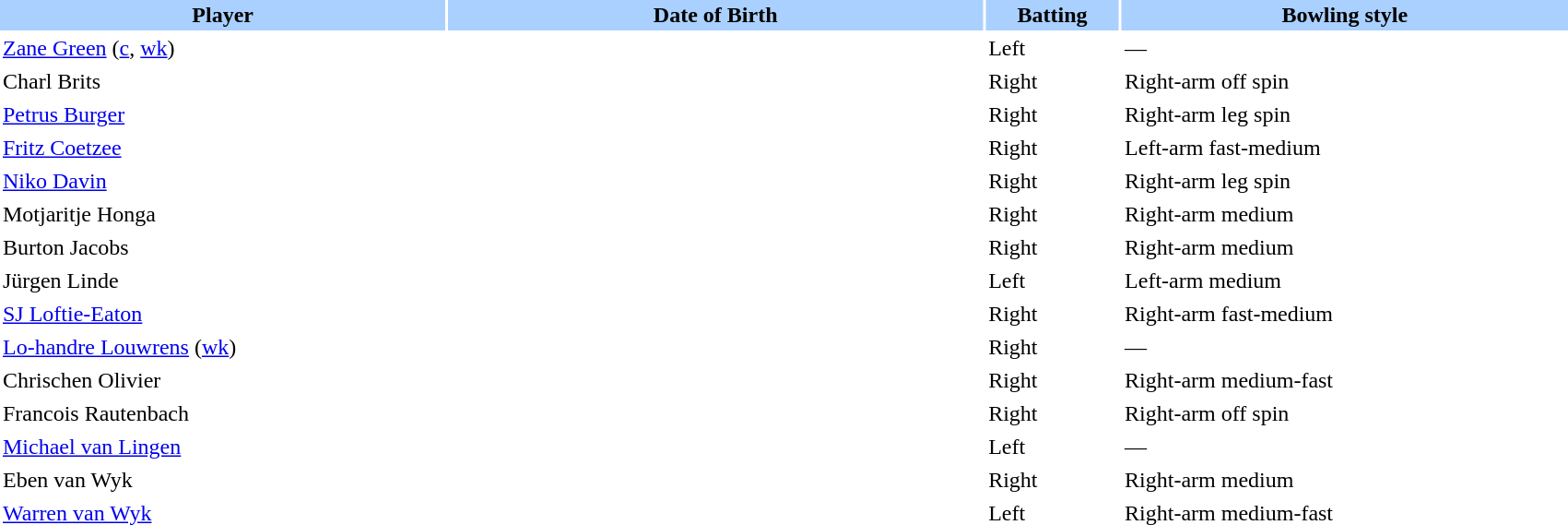<table border="0" cellspacing="2" cellpadding="2" style="width:90%;">
<tr style="background:#aad0ff;">
<th width=20%>Player</th>
<th width=24%>Date of Birth</th>
<th width=6%>Batting</th>
<th width=20%>Bowling style</th>
</tr>
<tr>
<td><a href='#'>Zane Green</a> (<a href='#'>c</a>, <a href='#'>wk</a>)</td>
<td></td>
<td>Left</td>
<td>—</td>
</tr>
<tr>
<td>Charl Brits</td>
<td></td>
<td>Right</td>
<td>Right-arm off spin</td>
</tr>
<tr>
<td><a href='#'>Petrus Burger</a></td>
<td></td>
<td>Right</td>
<td>Right-arm leg spin</td>
</tr>
<tr>
<td><a href='#'>Fritz Coetzee</a></td>
<td></td>
<td>Right</td>
<td>Left-arm fast-medium</td>
</tr>
<tr>
<td><a href='#'>Niko Davin</a></td>
<td></td>
<td>Right</td>
<td>Right-arm leg spin</td>
</tr>
<tr>
<td>Motjaritje Honga</td>
<td></td>
<td>Right</td>
<td>Right-arm medium</td>
</tr>
<tr>
<td>Burton Jacobs</td>
<td></td>
<td>Right</td>
<td>Right-arm medium</td>
</tr>
<tr>
<td>Jürgen Linde</td>
<td></td>
<td>Left</td>
<td>Left-arm medium</td>
</tr>
<tr>
<td><a href='#'>SJ Loftie-Eaton</a></td>
<td></td>
<td>Right</td>
<td>Right-arm fast-medium</td>
</tr>
<tr>
<td><a href='#'>Lo-handre Louwrens</a> (<a href='#'>wk</a>)</td>
<td></td>
<td>Right</td>
<td>—</td>
</tr>
<tr>
<td>Chrischen Olivier</td>
<td></td>
<td>Right</td>
<td>Right-arm medium-fast</td>
</tr>
<tr>
<td>Francois Rautenbach</td>
<td></td>
<td>Right</td>
<td>Right-arm off spin</td>
</tr>
<tr>
<td><a href='#'>Michael van Lingen</a></td>
<td></td>
<td>Left</td>
<td>—</td>
</tr>
<tr>
<td>Eben van Wyk</td>
<td></td>
<td>Right</td>
<td>Right-arm medium</td>
</tr>
<tr>
<td><a href='#'>Warren van Wyk</a></td>
<td></td>
<td>Left</td>
<td>Right-arm medium-fast</td>
</tr>
</table>
